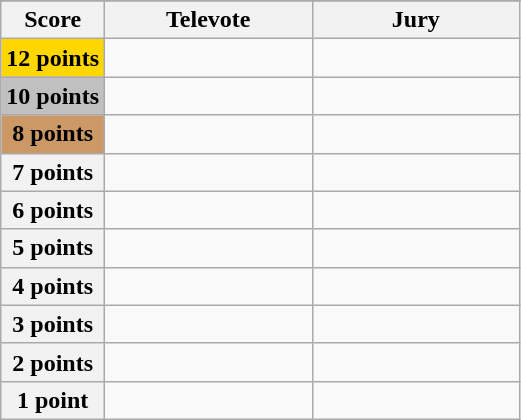<table class="wikitable">
<tr>
</tr>
<tr>
<th scope="col" width="20%">Score</th>
<th scope="col" width="40%">Televote</th>
<th scope="col" width="40%">Jury</th>
</tr>
<tr>
<th scope="row" style="background:gold">12 points</th>
<td></td>
<td></td>
</tr>
<tr>
<th scope="row" style="background:silver">10 points</th>
<td></td>
<td></td>
</tr>
<tr>
<th scope="row" style="background:#CC9966">8 points</th>
<td></td>
<td></td>
</tr>
<tr>
<th scope="row">7 points</th>
<td></td>
<td></td>
</tr>
<tr>
<th scope="row">6 points</th>
<td></td>
<td></td>
</tr>
<tr>
<th scope="row">5 points</th>
<td></td>
<td></td>
</tr>
<tr>
<th scope="row">4 points</th>
<td></td>
<td></td>
</tr>
<tr>
<th scope="row">3 points</th>
<td></td>
<td></td>
</tr>
<tr>
<th scope="row">2 points</th>
<td></td>
<td></td>
</tr>
<tr>
<th scope="row">1 point</th>
<td></td>
<td></td>
</tr>
</table>
